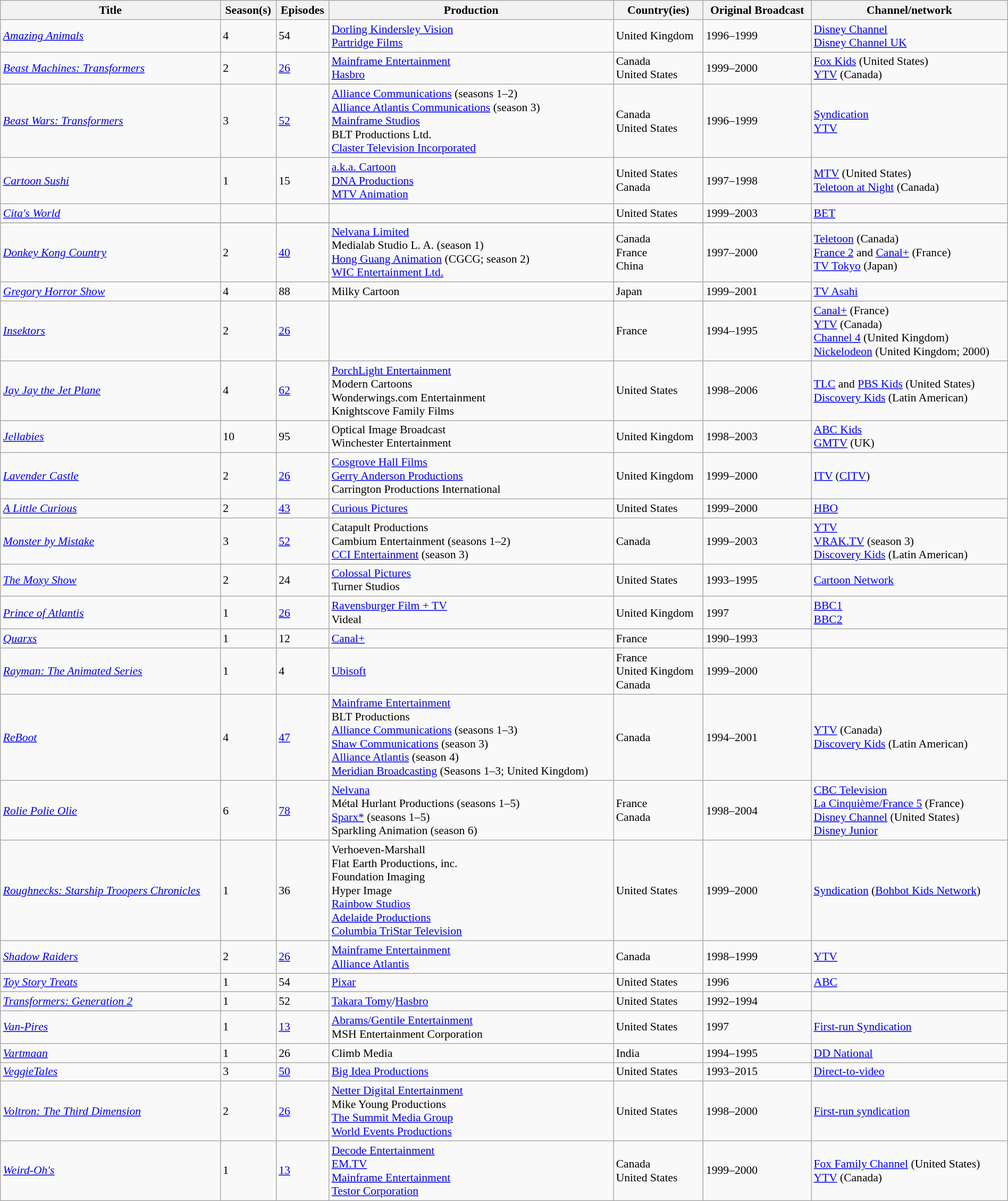<table class="wikitable sortable" style="text-align: left; font-size:90%; width:100%;">
<tr>
<th scope="col">Title</th>
<th scope="col">Season(s)</th>
<th scope="col">Episodes</th>
<th scope="col">Production</th>
<th scope="col">Country(ies)</th>
<th scope="col">Original Broadcast</th>
<th scope="col">Channel/network</th>
</tr>
<tr>
<td><em><a href='#'>Amazing Animals</a></em></td>
<td>4</td>
<td>54</td>
<td><a href='#'>Dorling Kindersley Vision</a><br><a href='#'>Partridge Films</a></td>
<td>United Kingdom</td>
<td>1996–1999</td>
<td><a href='#'>Disney Channel</a><br><a href='#'>Disney Channel UK</a></td>
</tr>
<tr>
<td><em><a href='#'>Beast Machines: Transformers</a></em></td>
<td>2</td>
<td><a href='#'>26</a></td>
<td><a href='#'>Mainframe Entertainment</a><br><a href='#'>Hasbro</a></td>
<td>Canada<br>United States</td>
<td>1999–2000</td>
<td><a href='#'>Fox Kids</a> (United States)<br><a href='#'>YTV</a> (Canada)</td>
</tr>
<tr>
<td><em><a href='#'>Beast Wars: Transformers</a></em></td>
<td>3</td>
<td><a href='#'>52</a></td>
<td><a href='#'>Alliance Communications</a> (seasons 1–2)<br><a href='#'>Alliance Atlantis Communications</a> (season 3)<br><a href='#'>Mainframe Studios</a><br>BLT Productions Ltd.<br><a href='#'>Claster Television Incorporated</a></td>
<td>Canada<br>United States</td>
<td>1996–1999</td>
<td><a href='#'>Syndication</a><br><a href='#'>YTV</a></td>
</tr>
<tr>
<td><em><a href='#'>Cartoon Sushi</a></em></td>
<td>1</td>
<td>15</td>
<td><a href='#'>a.k.a. Cartoon</a><br> <a href='#'>DNA Productions</a><br><a href='#'>MTV Animation</a></td>
<td>United States<br>Canada</td>
<td>1997–1998</td>
<td><a href='#'>MTV</a> (United States)<br><a href='#'>Teletoon at Night</a> (Canada)</td>
</tr>
<tr>
<td><em><a href='#'>Cita's World</a></em></td>
<td></td>
<td></td>
<td></td>
<td>United States</td>
<td>1999–2003</td>
<td><a href='#'>BET</a></td>
</tr>
<tr>
</tr>
<tr>
<td><em><a href='#'>Donkey Kong Country</a></em></td>
<td>2</td>
<td><a href='#'>40</a></td>
<td><a href='#'>Nelvana Limited</a><br>Medialab Studio L. A. (season 1)<br><a href='#'>Hong Guang Animation</a> (CGCG; season 2)<br><a href='#'>WIC Entertainment Ltd.</a></td>
<td>Canada<br>France<br>China</td>
<td>1997–2000</td>
<td><a href='#'>Teletoon</a> (Canada)<br><a href='#'>France 2</a> and <a href='#'>Canal+</a> (France)<br><a href='#'>TV Tokyo</a> (Japan)</td>
</tr>
<tr>
<td><em><a href='#'>Gregory Horror Show</a></em></td>
<td>4</td>
<td>88</td>
<td>Milky Cartoon</td>
<td>Japan</td>
<td>1999–2001</td>
<td><a href='#'>TV Asahi</a></td>
</tr>
<tr>
<td><em><a href='#'>Insektors</a></em></td>
<td>2</td>
<td><a href='#'>26</a></td>
<td></td>
<td>France</td>
<td>1994–1995</td>
<td><a href='#'>Canal+</a> (France)<br><a href='#'>YTV</a> (Canada)<br><a href='#'>Channel 4</a> (United Kingdom)<br><a href='#'>Nickelodeon</a> (United Kingdom; 2000)</td>
</tr>
<tr>
<td><em><a href='#'>Jay Jay the Jet Plane</a></em></td>
<td>4</td>
<td><a href='#'>62</a></td>
<td><a href='#'>PorchLight Entertainment</a><br>Modern Cartoons<br>Wonderwings.com Entertainment<br>Knightscove Family Films</td>
<td>United States</td>
<td>1998–2006</td>
<td><a href='#'>TLC</a> and <a href='#'>PBS Kids</a> (United States)<br><a href='#'>Discovery Kids</a> (Latin American)</td>
</tr>
<tr>
<td><em><a href='#'>Jellabies</a></em></td>
<td>10</td>
<td>95</td>
<td>Optical Image Broadcast<br>Winchester Entertainment</td>
<td>United Kingdom</td>
<td>1998–2003</td>
<td><a href='#'>ABC Kids</a><br><a href='#'>GMTV</a> (UK)</td>
</tr>
<tr>
<td><em><a href='#'>Lavender Castle</a></em></td>
<td>2</td>
<td><a href='#'>26</a></td>
<td><a href='#'>Cosgrove Hall Films</a><br><a href='#'>Gerry Anderson Productions</a><br>Carrington Productions International</td>
<td>United Kingdom</td>
<td>1999–2000</td>
<td><a href='#'>ITV</a> (<a href='#'>CITV</a>)</td>
</tr>
<tr>
<td><em><a href='#'>A Little Curious</a></em></td>
<td>2</td>
<td><a href='#'>43</a></td>
<td><a href='#'>Curious Pictures</a></td>
<td>United States</td>
<td>1999–2000</td>
<td><a href='#'>HBO</a></td>
</tr>
<tr>
<td><em><a href='#'>Monster by Mistake</a></em></td>
<td>3</td>
<td><a href='#'>52</a></td>
<td>Catapult Productions<br>Cambium Entertainment (seasons 1–2)<br><a href='#'>CCI Entertainment</a> (season 3)</td>
<td>Canada</td>
<td>1999–2003</td>
<td><a href='#'>YTV</a><br><a href='#'>VRAK.TV</a> (season 3)<br><a href='#'>Discovery Kids</a> (Latin American)</td>
</tr>
<tr>
<td><em><a href='#'>The Moxy Show</a></em></td>
<td>2</td>
<td>24</td>
<td><a href='#'>Colossal Pictures</a><br>Turner Studios</td>
<td>United States</td>
<td>1993–1995</td>
<td><a href='#'>Cartoon Network</a></td>
</tr>
<tr>
<td><em><a href='#'>Prince of Atlantis</a></em></td>
<td>1</td>
<td><a href='#'>26</a></td>
<td><a href='#'>Ravensburger Film + TV</a><br>Videal</td>
<td>United Kingdom</td>
<td>1997</td>
<td><a href='#'>BBC1</a><br><a href='#'>BBC2</a></td>
</tr>
<tr>
<td><em><a href='#'>Quarxs</a></em></td>
<td>1</td>
<td>12</td>
<td><a href='#'>Canal+</a></td>
<td>France</td>
<td>1990–1993</td>
<td></td>
</tr>
<tr>
<td><em><a href='#'>Rayman: The Animated Series</a></em></td>
<td>1</td>
<td>4</td>
<td><a href='#'>Ubisoft</a></td>
<td>France<br>United Kingdom<br>Canada</td>
<td>1999–2000</td>
<td></td>
</tr>
<tr>
<td><em><a href='#'>ReBoot</a></em></td>
<td>4</td>
<td><a href='#'>47</a></td>
<td><a href='#'>Mainframe Entertainment</a><br>BLT Productions<br><a href='#'>Alliance Communications</a> (seasons 1–3)<br><a href='#'>Shaw Communications</a> (season 3)<br><a href='#'>Alliance Atlantis</a> (season 4)<br><a href='#'>Meridian Broadcasting</a> (Seasons 1–3; United Kingdom)</td>
<td>Canada</td>
<td>1994–2001</td>
<td><a href='#'>YTV</a> (Canada)<br><a href='#'>Discovery Kids</a> (Latin American)</td>
</tr>
<tr>
<td><em><a href='#'>Rolie Polie Olie</a></em></td>
<td>6</td>
<td><a href='#'>78</a></td>
<td><a href='#'>Nelvana</a><br>Métal Hurlant Productions (seasons 1–5)<br><a href='#'>Sparx*</a> (seasons 1–5)<br>Sparkling Animation (season 6)</td>
<td>France<br>Canada</td>
<td>1998–2004</td>
<td><a href='#'>CBC Television</a><br><a href='#'>La Cinquième/France 5</a> (France)<br><a href='#'>Disney Channel</a> (United States)<br><a href='#'>Disney Junior</a></td>
</tr>
<tr>
<td><em><a href='#'>Roughnecks: Starship Troopers Chronicles</a></em></td>
<td>1</td>
<td>36</td>
<td>Verhoeven-Marshall<br>Flat Earth Productions, inc.<br>Foundation Imaging<br>Hyper Image<br><a href='#'>Rainbow Studios</a><br><a href='#'>Adelaide Productions</a><br><a href='#'>Columbia TriStar Television</a></td>
<td>United States</td>
<td>1999–2000</td>
<td><a href='#'>Syndication</a> (<a href='#'>Bohbot Kids Network</a>)</td>
</tr>
<tr>
<td><em><a href='#'>Shadow Raiders</a></em></td>
<td>2</td>
<td><a href='#'>26</a></td>
<td><a href='#'>Mainframe Entertainment</a><br><a href='#'>Alliance Atlantis</a></td>
<td>Canada</td>
<td>1998–1999</td>
<td><a href='#'>YTV</a></td>
</tr>
<tr>
<td><em><a href='#'>Toy Story Treats</a></em></td>
<td>1</td>
<td>54</td>
<td><a href='#'>Pixar</a></td>
<td>United States</td>
<td>1996</td>
<td><a href='#'>ABC</a></td>
</tr>
<tr>
<td><em><a href='#'>Transformers: Generation 2</a></em></td>
<td>1</td>
<td>52</td>
<td><a href='#'>Takara Tomy</a>/<a href='#'>Hasbro</a></td>
<td>United States</td>
<td>1992–1994</td>
<td></td>
</tr>
<tr>
<td><em><a href='#'>Van-Pires</a></em></td>
<td>1</td>
<td><a href='#'>13</a></td>
<td><a href='#'>Abrams/Gentile Entertainment</a><br>MSH Entertainment Corporation</td>
<td>United States</td>
<td>1997</td>
<td><a href='#'>First-run Syndication</a></td>
</tr>
<tr>
<td><em><a href='#'>Vartmaan</a></em></td>
<td>1</td>
<td>26</td>
<td>Climb Media</td>
<td>India</td>
<td>1994–1995</td>
<td><a href='#'>DD National</a></td>
</tr>
<tr>
<td><em><a href='#'>VeggieTales</a></em></td>
<td>3</td>
<td><a href='#'>50</a></td>
<td><a href='#'>Big Idea Productions</a></td>
<td>United States</td>
<td>1993–2015</td>
<td><a href='#'>Direct-to-video</a></td>
</tr>
<tr>
<td><em><a href='#'>Voltron: The Third Dimension</a></em></td>
<td>2</td>
<td><a href='#'>26</a></td>
<td><a href='#'>Netter Digital Entertainment</a><br>Mike Young Productions<br><a href='#'>The Summit Media Group</a><br><a href='#'>World Events Productions</a></td>
<td>United States</td>
<td>1998–2000</td>
<td><a href='#'>First-run syndication</a></td>
</tr>
<tr>
<td><em><a href='#'>Weird-Oh's</a></em></td>
<td>1</td>
<td><a href='#'>13</a></td>
<td><a href='#'>Decode Entertainment</a><br><a href='#'>EM.TV</a><br><a href='#'>Mainframe Entertainment</a><br><a href='#'>Testor Corporation</a></td>
<td>Canada<br>United States</td>
<td>1999–2000</td>
<td><a href='#'>Fox Family Channel</a> (United States)<br><a href='#'>YTV</a> (Canada)</td>
</tr>
</table>
